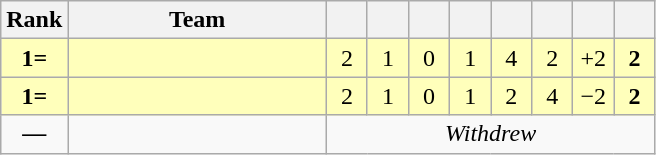<table class="wikitable" style="text-align:center">
<tr>
<th width=30>Rank</th>
<th width=165">Team</th>
<th width=20></th>
<th width=20></th>
<th width=20></th>
<th width=20></th>
<th width=20></th>
<th width=20></th>
<th width=20></th>
<th width=20></th>
</tr>
<tr style="background:#FFFFBB">
<td><strong>1=</strong></td>
<td style="text-align:left"></td>
<td>2</td>
<td>1</td>
<td>0</td>
<td>1</td>
<td>4</td>
<td>2</td>
<td>+2</td>
<td><strong>2</strong></td>
</tr>
<tr style="background:#FFFFBB">
<td><strong>1=</strong></td>
<td style="text-align:left"></td>
<td>2</td>
<td>1</td>
<td>0</td>
<td>1</td>
<td>2</td>
<td>4</td>
<td>−2</td>
<td><strong>2</strong></td>
</tr>
<tr>
<td><strong>—</strong></td>
<td style="text-align:left"></td>
<td colspan="8"><em>Withdrew</em></td>
</tr>
</table>
